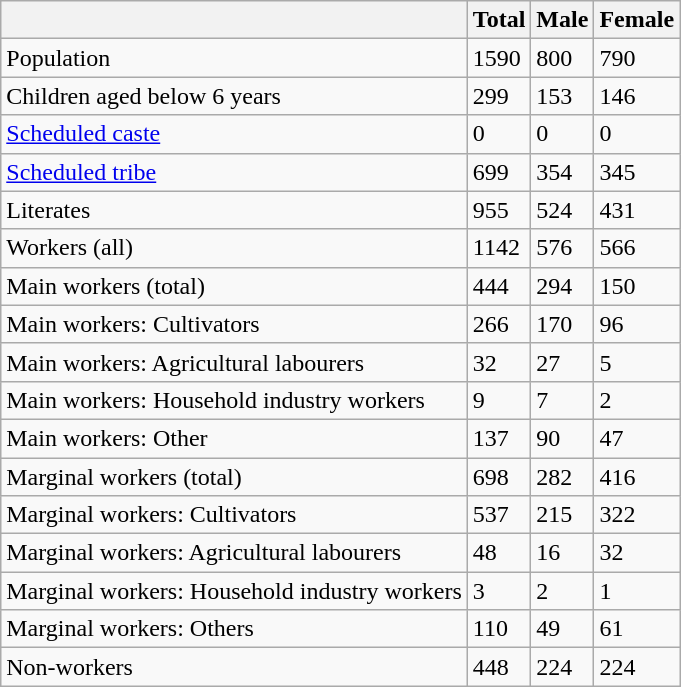<table class="wikitable sortable">
<tr>
<th></th>
<th>Total</th>
<th>Male</th>
<th>Female</th>
</tr>
<tr>
<td>Population</td>
<td>1590</td>
<td>800</td>
<td>790</td>
</tr>
<tr>
<td>Children aged below 6 years</td>
<td>299</td>
<td>153</td>
<td>146</td>
</tr>
<tr>
<td><a href='#'>Scheduled caste</a></td>
<td>0</td>
<td>0</td>
<td>0</td>
</tr>
<tr>
<td><a href='#'>Scheduled tribe</a></td>
<td>699</td>
<td>354</td>
<td>345</td>
</tr>
<tr>
<td>Literates</td>
<td>955</td>
<td>524</td>
<td>431</td>
</tr>
<tr>
<td>Workers (all)</td>
<td>1142</td>
<td>576</td>
<td>566</td>
</tr>
<tr>
<td>Main workers (total)</td>
<td>444</td>
<td>294</td>
<td>150</td>
</tr>
<tr>
<td>Main workers: Cultivators</td>
<td>266</td>
<td>170</td>
<td>96</td>
</tr>
<tr>
<td>Main workers: Agricultural labourers</td>
<td>32</td>
<td>27</td>
<td>5</td>
</tr>
<tr>
<td>Main workers: Household industry workers</td>
<td>9</td>
<td>7</td>
<td>2</td>
</tr>
<tr>
<td>Main workers: Other</td>
<td>137</td>
<td>90</td>
<td>47</td>
</tr>
<tr>
<td>Marginal workers (total)</td>
<td>698</td>
<td>282</td>
<td>416</td>
</tr>
<tr>
<td>Marginal workers: Cultivators</td>
<td>537</td>
<td>215</td>
<td>322</td>
</tr>
<tr>
<td>Marginal workers: Agricultural labourers</td>
<td>48</td>
<td>16</td>
<td>32</td>
</tr>
<tr>
<td>Marginal workers: Household industry workers</td>
<td>3</td>
<td>2</td>
<td>1</td>
</tr>
<tr>
<td>Marginal workers: Others</td>
<td>110</td>
<td>49</td>
<td>61</td>
</tr>
<tr>
<td>Non-workers</td>
<td>448</td>
<td>224</td>
<td>224</td>
</tr>
</table>
